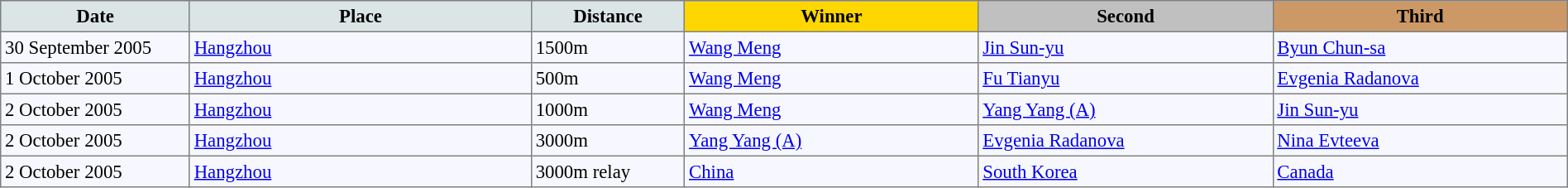<table bgcolor="#f7f8ff" cellpadding="3" cellspacing="0" border="1" style="font-size: 95%; border: gray solid 1px; border-collapse: collapse;">
<tr bgcolor="#CCCCCC">
<td align="center" bgcolor="#DCE5E5" width="150"><strong>Date</strong></td>
<td align="center" bgcolor="#DCE5E5" width="280"><strong>Place</strong></td>
<td align="center" bgcolor="#DCE5E5" width="120"><strong>Distance</strong></td>
<td align="center" bgcolor="gold" width="240"><strong>Winner</strong></td>
<td align="center" bgcolor="silver" width="240"><strong>Second</strong></td>
<td align="center" bgcolor="CC9966" width="240"><strong>Third</strong></td>
</tr>
<tr align="left">
<td>30 September 2005</td>
<td> <a href='#'>Hangzhou</a></td>
<td>1500m</td>
<td> <a href='#'>Wang Meng</a></td>
<td> <a href='#'>Jin Sun-yu</a></td>
<td> <a href='#'>Byun Chun-sa</a></td>
</tr>
<tr align="left">
<td>1 October 2005</td>
<td> <a href='#'>Hangzhou</a></td>
<td>500m</td>
<td> <a href='#'>Wang Meng</a></td>
<td> <a href='#'>Fu Tianyu</a></td>
<td> <a href='#'>Evgenia Radanova</a></td>
</tr>
<tr align="left">
<td>2 October 2005</td>
<td> <a href='#'>Hangzhou</a></td>
<td>1000m</td>
<td> <a href='#'>Wang Meng</a></td>
<td> <a href='#'>Yang Yang (A)</a></td>
<td> <a href='#'>Jin Sun-yu</a></td>
</tr>
<tr align="left">
<td>2 October 2005</td>
<td> <a href='#'>Hangzhou</a></td>
<td>3000m</td>
<td> <a href='#'>Yang Yang (A)</a></td>
<td> <a href='#'>Evgenia Radanova</a></td>
<td> <a href='#'>Nina Evteeva</a></td>
</tr>
<tr align="left">
<td>2 October 2005</td>
<td> <a href='#'>Hangzhou</a></td>
<td>3000m relay</td>
<td> <a href='#'>China</a></td>
<td> <a href='#'>South Korea</a></td>
<td> <a href='#'>Canada</a></td>
</tr>
</table>
